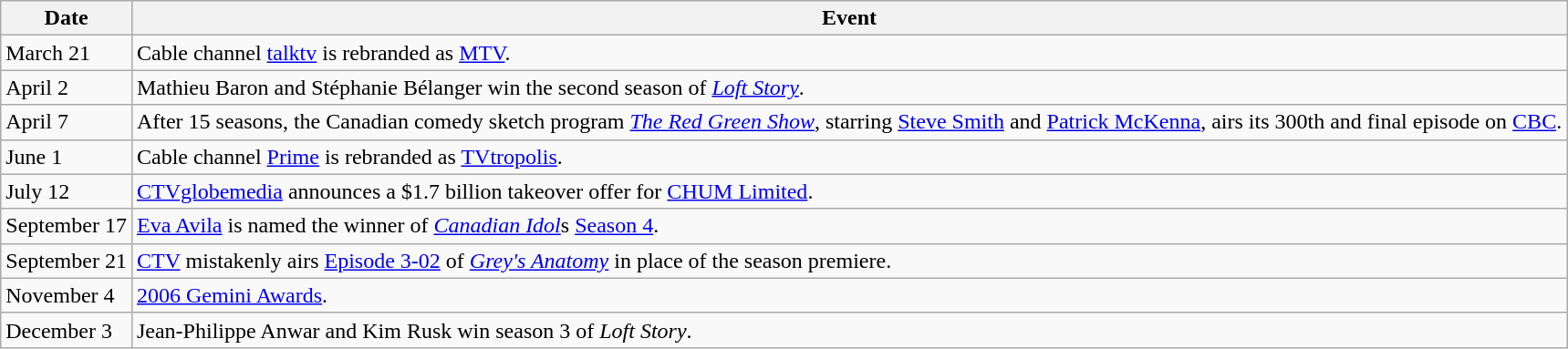<table class="wikitable">
<tr>
<th>Date</th>
<th>Event</th>
</tr>
<tr>
<td>March 21</td>
<td>Cable channel <a href='#'>talktv</a> is rebranded as <a href='#'>MTV</a>.</td>
</tr>
<tr>
<td>April 2</td>
<td>Mathieu Baron and Stéphanie Bélanger win the second season of <em><a href='#'>Loft Story</a></em>.</td>
</tr>
<tr>
<td>April 7</td>
<td>After 15 seasons, the Canadian comedy sketch program <em><a href='#'>The Red Green Show</a></em>, starring <a href='#'>Steve Smith</a> and <a href='#'>Patrick McKenna</a>, airs its 300th and final episode on <a href='#'>CBC</a>.</td>
</tr>
<tr>
<td>June 1</td>
<td>Cable channel <a href='#'>Prime</a> is rebranded as <a href='#'>TVtropolis</a>.</td>
</tr>
<tr>
<td>July 12</td>
<td><a href='#'>CTVglobemedia</a> announces a $1.7 billion takeover offer for <a href='#'>CHUM Limited</a>.</td>
</tr>
<tr>
<td>September 17</td>
<td><a href='#'>Eva Avila</a> is named the winner of <em><a href='#'>Canadian Idol</a></em>s <a href='#'>Season 4</a>.</td>
</tr>
<tr>
<td>September 21</td>
<td><a href='#'>CTV</a> mistakenly airs <a href='#'>Episode 3-02</a> of <em><a href='#'>Grey's Anatomy</a></em> in place of the season premiere.</td>
</tr>
<tr>
<td>November 4</td>
<td><a href='#'>2006 Gemini Awards</a>.</td>
</tr>
<tr>
<td>December 3</td>
<td>Jean-Philippe Anwar and Kim Rusk win season 3 of <em>Loft Story</em>.</td>
</tr>
</table>
